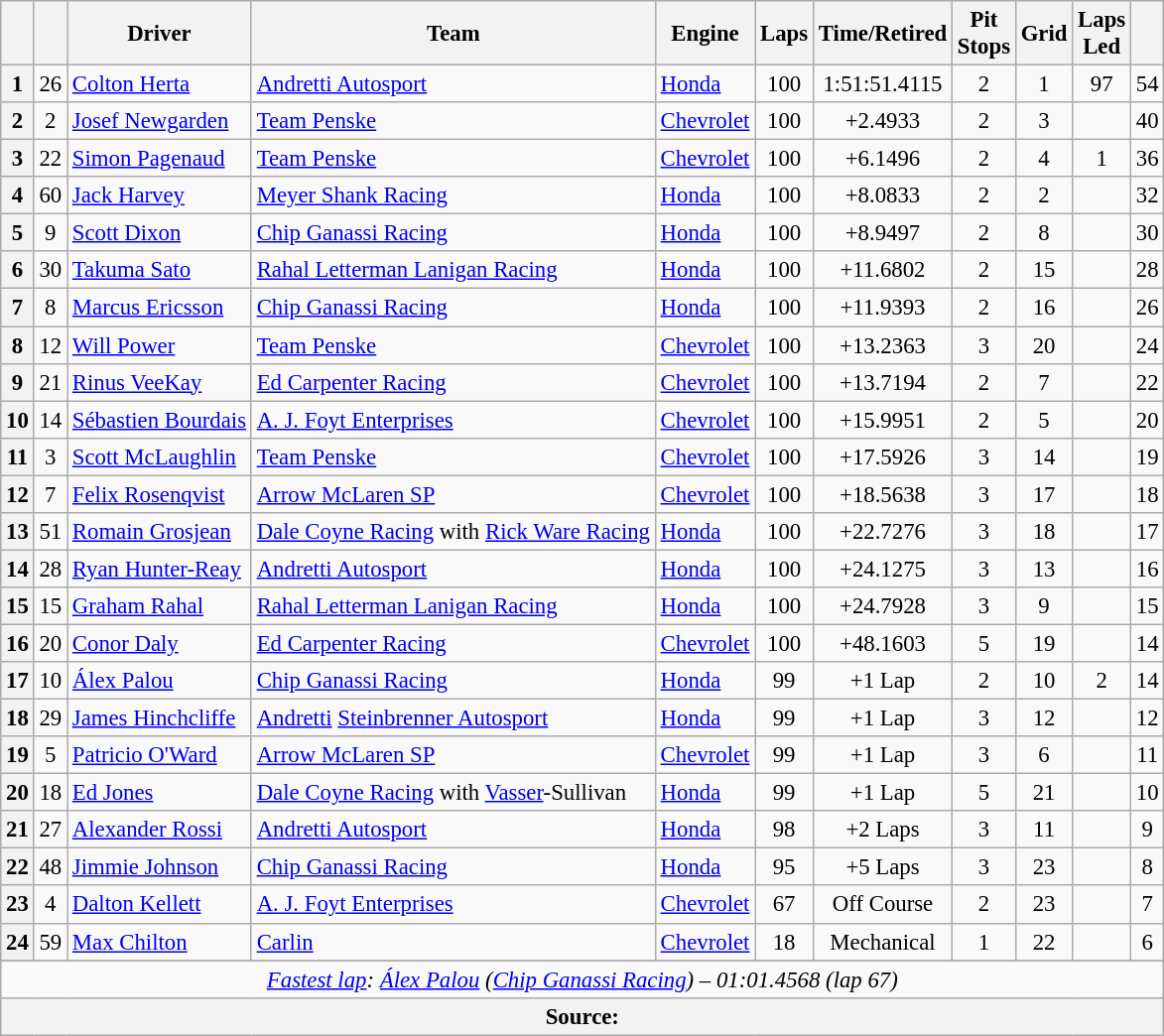<table class="wikitable sortable" style="font-size:95%;">
<tr>
<th scope="col"></th>
<th scope="col"></th>
<th scope="col">Driver</th>
<th scope="col">Team</th>
<th scope="col">Engine</th>
<th class="unsortable" scope="col">Laps</th>
<th class="unsortable" scope="col">Time/Retired</th>
<th scope="col">Pit<br>Stops</th>
<th scope="col">Grid</th>
<th scope="col">Laps<br>Led</th>
<th scope="col"></th>
</tr>
<tr>
<th>1</th>
<td align="center">26</td>
<td> <a href='#'>Colton Herta</a></td>
<td><a href='#'>Andretti Autosport</a></td>
<td><a href='#'>Honda</a></td>
<td align="center">100</td>
<td align="center">1:51:51.4115</td>
<td align="center">2</td>
<td align="center">1</td>
<td align="center">97</td>
<td align="center">54</td>
</tr>
<tr>
<th>2</th>
<td align="center">2</td>
<td> <a href='#'>Josef Newgarden</a> <strong></strong></td>
<td><a href='#'>Team Penske</a></td>
<td><a href='#'>Chevrolet</a></td>
<td align="center">100</td>
<td align="center">+2.4933</td>
<td align="center">2</td>
<td align="center">3</td>
<td align="center"></td>
<td align="center">40</td>
</tr>
<tr>
<th>3</th>
<td align="center">22</td>
<td> <a href='#'>Simon Pagenaud</a></td>
<td><a href='#'>Team Penske</a></td>
<td><a href='#'>Chevrolet</a></td>
<td align="center">100</td>
<td align="center">+6.1496</td>
<td align="center">2</td>
<td align="center">4</td>
<td align="center">1</td>
<td align="center">36</td>
</tr>
<tr>
<th>4</th>
<td align="center">60</td>
<td> <a href='#'>Jack Harvey</a></td>
<td><a href='#'>Meyer Shank Racing</a></td>
<td><a href='#'>Honda</a></td>
<td align="center">100</td>
<td align="center">+8.0833</td>
<td align="center">2</td>
<td align="center">2</td>
<td align="center"></td>
<td align="center">32</td>
</tr>
<tr>
<th>5</th>
<td align="center">9</td>
<td> <a href='#'>Scott Dixon</a></td>
<td><a href='#'>Chip Ganassi Racing</a></td>
<td><a href='#'>Honda</a></td>
<td align="center">100</td>
<td align="center">+8.9497</td>
<td align="center">2</td>
<td align="center">8</td>
<td align="center"></td>
<td align="center">30</td>
</tr>
<tr>
<th>6</th>
<td align="center">30</td>
<td> <a href='#'>Takuma Sato</a></td>
<td><a href='#'>Rahal Letterman Lanigan Racing</a></td>
<td><a href='#'>Honda</a></td>
<td align="center">100</td>
<td align="center">+11.6802</td>
<td align="center">2</td>
<td align="center">15</td>
<td align="center"></td>
<td align="center">28</td>
</tr>
<tr>
<th>7</th>
<td align="center">8</td>
<td> <a href='#'>Marcus Ericsson</a></td>
<td><a href='#'>Chip Ganassi Racing</a></td>
<td><a href='#'>Honda</a></td>
<td align="center">100</td>
<td align="center">+11.9393</td>
<td align="center">2</td>
<td align="center">16</td>
<td align="center"></td>
<td align="center">26</td>
</tr>
<tr>
<th>8</th>
<td align="center">12</td>
<td> <a href='#'>Will Power</a> <strong></strong></td>
<td><a href='#'>Team Penske</a></td>
<td><a href='#'>Chevrolet</a></td>
<td align="center">100</td>
<td align="center">+13.2363</td>
<td align="center">3</td>
<td align="center">20</td>
<td align="center"></td>
<td align="center">24</td>
</tr>
<tr>
<th>9</th>
<td align="center">21</td>
<td> <a href='#'>Rinus VeeKay</a></td>
<td><a href='#'>Ed Carpenter Racing</a></td>
<td><a href='#'>Chevrolet</a></td>
<td align="center">100</td>
<td align="center">+13.7194</td>
<td align="center">2</td>
<td align="center">7</td>
<td align="center"></td>
<td align="center">22</td>
</tr>
<tr>
<th>10</th>
<td align="center">14</td>
<td> <a href='#'>Sébastien Bourdais</a> <strong></strong></td>
<td><a href='#'>A. J. Foyt Enterprises</a></td>
<td><a href='#'>Chevrolet</a></td>
<td align="center">100</td>
<td align="center">+15.9951</td>
<td align="center">2</td>
<td align="center">5</td>
<td align="center"></td>
<td align="center">20</td>
</tr>
<tr>
<th>11</th>
<td align="center">3</td>
<td> <a href='#'>Scott McLaughlin</a> <strong></strong></td>
<td><a href='#'>Team Penske</a></td>
<td><a href='#'>Chevrolet</a></td>
<td align="center">100</td>
<td align="center">+17.5926</td>
<td align="center">3</td>
<td align="center">14</td>
<td align="center"></td>
<td align="center">19</td>
</tr>
<tr>
<th>12</th>
<td align="center">7</td>
<td> <a href='#'>Felix Rosenqvist</a></td>
<td><a href='#'>Arrow McLaren SP</a></td>
<td><a href='#'>Chevrolet</a></td>
<td align="center">100</td>
<td align="center">+18.5638</td>
<td align="center">3</td>
<td align="center">17</td>
<td align="center"></td>
<td align="center">18</td>
</tr>
<tr>
<th>13</th>
<td align="center">51</td>
<td> <a href='#'>Romain Grosjean</a> <strong></strong></td>
<td><a href='#'>Dale Coyne Racing</a> with <a href='#'>Rick Ware Racing</a></td>
<td><a href='#'>Honda</a></td>
<td align="center">100</td>
<td align="center">+22.7276</td>
<td align="center">3</td>
<td align="center">18</td>
<td align="center"></td>
<td align="center">17</td>
</tr>
<tr>
<th>14</th>
<td align="center">28</td>
<td> <a href='#'>Ryan Hunter-Reay</a></td>
<td><a href='#'>Andretti Autosport</a></td>
<td><a href='#'>Honda</a></td>
<td align="center">100</td>
<td align="center">+24.1275</td>
<td align="center">3</td>
<td align="center">13</td>
<td align="center"></td>
<td align="center">16</td>
</tr>
<tr>
<th>15</th>
<td align="center">15</td>
<td> <a href='#'>Graham Rahal</a> <strong></strong></td>
<td><a href='#'>Rahal Letterman Lanigan Racing</a></td>
<td><a href='#'>Honda</a></td>
<td align="center">100</td>
<td align="center">+24.7928</td>
<td align="center">3</td>
<td align="center">9</td>
<td align="center"></td>
<td align="center">15</td>
</tr>
<tr>
<th>16</th>
<td align="center">20</td>
<td> <a href='#'>Conor Daly</a></td>
<td><a href='#'>Ed Carpenter Racing</a></td>
<td><a href='#'>Chevrolet</a></td>
<td align="center">100</td>
<td align="center">+48.1603</td>
<td align="center">5</td>
<td align="center">19</td>
<td align="center"></td>
<td align="center">14</td>
</tr>
<tr>
<th>17</th>
<td align="center">10</td>
<td> <a href='#'>Álex Palou</a></td>
<td><a href='#'>Chip Ganassi Racing</a></td>
<td><a href='#'>Honda</a></td>
<td align="center">99</td>
<td align="center">+1 Lap</td>
<td align="center">2</td>
<td align="center">10</td>
<td align="center">2</td>
<td align="center">14</td>
</tr>
<tr>
<th>18</th>
<td align="center">29</td>
<td> <a href='#'>James Hinchcliffe</a> <strong></strong></td>
<td><a href='#'>Andretti</a> <a href='#'>Steinbrenner Autosport</a></td>
<td><a href='#'>Honda</a></td>
<td align="center">99</td>
<td align="center">+1 Lap</td>
<td align="center">3</td>
<td align="center">12</td>
<td align="center"></td>
<td align="center">12</td>
</tr>
<tr>
<th>19</th>
<td align="center">5</td>
<td> <a href='#'>Patricio O'Ward</a></td>
<td><a href='#'>Arrow McLaren SP</a></td>
<td><a href='#'>Chevrolet</a></td>
<td align="center">99</td>
<td align="center">+1 Lap</td>
<td align="center">3</td>
<td align="center">6</td>
<td align="center"></td>
<td align="center">11</td>
</tr>
<tr>
<th>20</th>
<td align="center">18</td>
<td> <a href='#'>Ed Jones</a></td>
<td><a href='#'>Dale Coyne Racing</a> with <a href='#'>Vasser</a>-Sullivan</td>
<td><a href='#'>Honda</a></td>
<td align="center">99</td>
<td align="center">+1 Lap</td>
<td align="center">5</td>
<td align="center">21</td>
<td align="center"></td>
<td align="center">10</td>
</tr>
<tr>
<th>21</th>
<td align="center">27</td>
<td> <a href='#'>Alexander Rossi</a></td>
<td><a href='#'>Andretti Autosport</a></td>
<td><a href='#'>Honda</a></td>
<td align="center">98</td>
<td align="center">+2 Laps</td>
<td align="center">3</td>
<td align="center">11</td>
<td align="center"></td>
<td align="center">9</td>
</tr>
<tr>
<th>22</th>
<td align="center">48</td>
<td> <a href='#'>Jimmie Johnson</a> <strong></strong></td>
<td><a href='#'>Chip Ganassi Racing</a></td>
<td><a href='#'>Honda</a></td>
<td align="center">95</td>
<td align="center">+5 Laps</td>
<td align="center">3</td>
<td align="center">23</td>
<td align="center"></td>
<td align="center">8</td>
</tr>
<tr>
<th>23</th>
<td align="center">4</td>
<td> <a href='#'>Dalton Kellett</a></td>
<td><a href='#'>A. J. Foyt Enterprises</a></td>
<td><a href='#'>Chevrolet</a></td>
<td align="center">67</td>
<td align="center">Off Course</td>
<td align="center">2</td>
<td align="center">23</td>
<td align="center"></td>
<td align="center">7</td>
</tr>
<tr>
<th>24</th>
<td align="center">59</td>
<td> <a href='#'>Max Chilton</a></td>
<td><a href='#'>Carlin</a></td>
<td><a href='#'>Chevrolet</a></td>
<td align="center">18</td>
<td align="center">Mechanical</td>
<td align="center">1</td>
<td align="center">22</td>
<td align="center"></td>
<td align="center">6</td>
</tr>
<tr>
</tr>
<tr class="sortbottom">
<td colspan="11" style="text-align:center"><em><a href='#'>Fastest lap</a>:  <a href='#'>Álex Palou</a> (<a href='#'>Chip Ganassi Racing</a>) – 01:01.4568 (lap 67)</em></td>
</tr>
<tr class="sortbottom">
<th colspan="11">Source:</th>
</tr>
</table>
